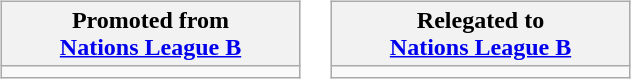<table>
<tr style="vertical-align:top">
<td><br><table class="wikitable" style="width:200px">
<tr>
<th>Promoted from<br><a href='#'>Nations League B</a></th>
</tr>
<tr>
<td></td>
</tr>
</table>
</td>
<td><br><table class="wikitable" style="width:200px">
<tr>
<th>Relegated to<br><a href='#'>Nations League B</a></th>
</tr>
<tr>
<td></td>
</tr>
</table>
</td>
</tr>
</table>
